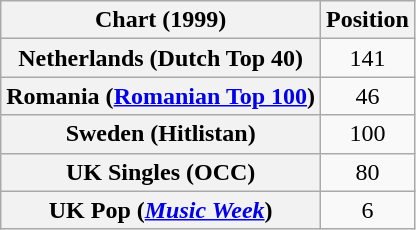<table class="wikitable sortable plainrowheaders" style="text-align:center">
<tr>
<th scope="col">Chart (1999)</th>
<th scope="col">Position</th>
</tr>
<tr>
<th scope="row">Netherlands (Dutch Top 40)</th>
<td>141</td>
</tr>
<tr>
<th scope="row">Romania (<a href='#'>Romanian Top 100</a>)</th>
<td>46</td>
</tr>
<tr>
<th scope="row">Sweden (Hitlistan)</th>
<td>100</td>
</tr>
<tr>
<th scope="row">UK Singles (OCC)</th>
<td>80</td>
</tr>
<tr>
<th scope="row">UK Pop (<em><a href='#'>Music Week</a></em>)</th>
<td>6</td>
</tr>
</table>
